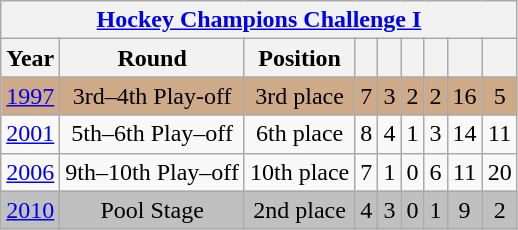<table class="wikitable" style="text-align: center;">
<tr>
<th colspan="10"><a href='#'>Hockey Champions Challenge I</a></th>
</tr>
<tr>
<th>Year</th>
<th>Round</th>
<th>Position</th>
<th></th>
<th></th>
<th></th>
<th></th>
<th></th>
<th></th>
</tr>
<tr style="background:#cfaa88;">
<td> <a href='#'>1997</a></td>
<td>3rd–4th Play-off</td>
<td>3rd place</td>
<td>7</td>
<td>3</td>
<td>2</td>
<td>2</td>
<td>16</td>
<td>5</td>
</tr>
<tr>
<td> <a href='#'>2001</a></td>
<td>5th–6th Play–off</td>
<td>6th place</td>
<td>8</td>
<td>4</td>
<td>1</td>
<td>3</td>
<td>14</td>
<td>11</td>
</tr>
<tr>
<td> <a href='#'>2006</a></td>
<td>9th–10th Play–off</td>
<td>10th place</td>
<td>7</td>
<td>1</td>
<td>0</td>
<td>6</td>
<td>11</td>
<td>20</td>
</tr>
<tr bgcolor=silver>
<td> <a href='#'>2010</a></td>
<td>Pool Stage</td>
<td>2nd place</td>
<td>4</td>
<td>3</td>
<td>0</td>
<td>1</td>
<td>9</td>
<td>2</td>
</tr>
</table>
